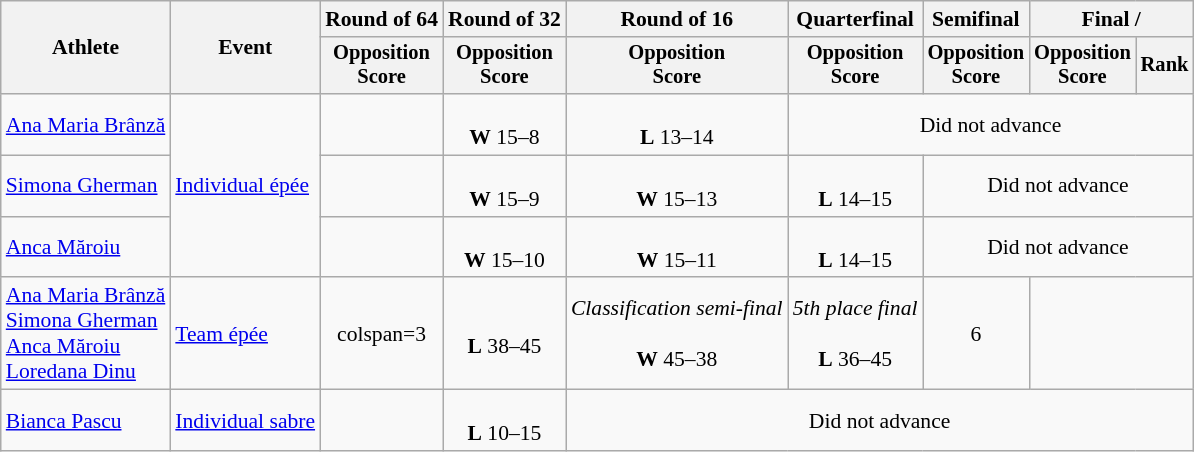<table class="wikitable" style="font-size:90%">
<tr>
<th rowspan=2>Athlete</th>
<th rowspan=2>Event</th>
<th>Round of 64</th>
<th>Round of 32</th>
<th>Round of 16</th>
<th>Quarterfinal</th>
<th>Semifinal</th>
<th colspan=2>Final / </th>
</tr>
<tr style="font-size:95%">
<th>Opposition <br> Score</th>
<th>Opposition <br> Score</th>
<th>Opposition <br> Score</th>
<th>Opposition <br> Score</th>
<th>Opposition <br> Score</th>
<th>Opposition <br> Score</th>
<th>Rank</th>
</tr>
<tr align=center>
<td align=left><a href='#'>Ana Maria Brânză</a></td>
<td align=left rowspan=3><a href='#'>Individual épée</a></td>
<td></td>
<td><br><strong>W</strong> 15–8</td>
<td><br><strong>L</strong> 13–14</td>
<td colspan=4>Did not advance</td>
</tr>
<tr align=center>
<td align=left><a href='#'>Simona Gherman</a></td>
<td></td>
<td><br><strong>W</strong> 15–9</td>
<td><br><strong>W</strong> 15–13</td>
<td><br><strong>L</strong> 14–15</td>
<td colspan=3>Did not advance</td>
</tr>
<tr align=center>
<td align=left><a href='#'>Anca Măroiu</a></td>
<td></td>
<td><br><strong>W</strong> 15–10</td>
<td><br><strong>W</strong> 15–11</td>
<td><br><strong>L</strong> 14–15</td>
<td colspan=3>Did not advance</td>
</tr>
<tr align=center>
<td align=left><a href='#'>Ana Maria Brânză</a><br><a href='#'>Simona Gherman</a><br><a href='#'>Anca Măroiu</a><br><a href='#'>Loredana Dinu</a></td>
<td align=left><a href='#'>Team épée</a></td>
<td>colspan=3 </td>
<td><br><strong>L</strong> 38–45</td>
<td><em>Classification semi-final</em><br><br><strong>W</strong> 45–38</td>
<td><em>5th place final</em><br><br><strong>L</strong> 36–45</td>
<td>6</td>
</tr>
<tr align=center>
<td align=left><a href='#'>Bianca Pascu</a></td>
<td align=left><a href='#'>Individual sabre</a></td>
<td></td>
<td><br><strong>L</strong> 10–15</td>
<td colspan=5>Did not advance</td>
</tr>
</table>
